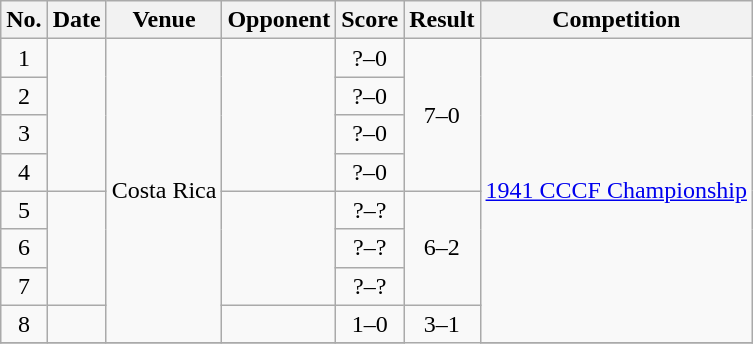<table class="wikitable sortable">
<tr>
<th scope="col">No.</th>
<th scope="col">Date</th>
<th scope="col">Venue</th>
<th scope="col">Opponent</th>
<th scope="col">Score</th>
<th scope="col">Result</th>
<th scope="col">Competition</th>
</tr>
<tr>
<td align="center">1</td>
<td rowspan="4"></td>
<td rowspan="8">Costa Rica</td>
<td rowspan="4"></td>
<td align="center">?–0</td>
<td align="center" rowspan="4">7–0</td>
<td rowspan="8"><a href='#'>1941 CCCF Championship</a></td>
</tr>
<tr>
<td align="center">2</td>
<td align=center>?–0</td>
</tr>
<tr>
<td align="center">3</td>
<td align="center">?–0</td>
</tr>
<tr>
<td align="center">4</td>
<td align="center">?–0</td>
</tr>
<tr>
<td align="center">5</td>
<td rowspan="3"></td>
<td rowspan="3"></td>
<td align="center">?–?</td>
<td align="center" rowspan="3">6–2</td>
</tr>
<tr>
<td align="center">6</td>
<td align=center>?–?</td>
</tr>
<tr>
<td align="center">7</td>
<td align=center>?–?</td>
</tr>
<tr>
<td align="center">8</td>
<td></td>
<td></td>
<td align="center">1–0</td>
<td align="center" rowspan="3">3–1</td>
</tr>
<tr>
</tr>
</table>
